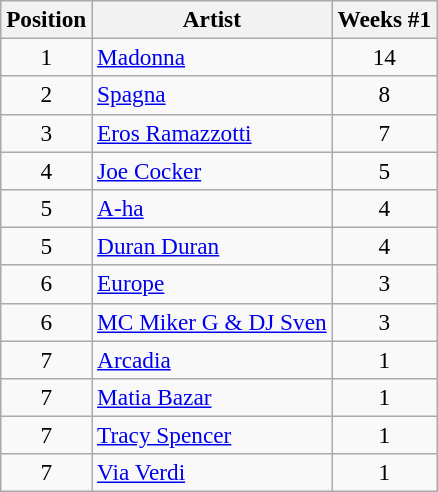<table class="wikitable sortable" style="font-size:97%;">
<tr>
<th>Position</th>
<th>Artist</th>
<th>Weeks #1</th>
</tr>
<tr>
<td align="center">1</td>
<td><a href='#'>Madonna</a></td>
<td align="center">14</td>
</tr>
<tr>
<td align="center">2</td>
<td><a href='#'>Spagna</a></td>
<td align="center">8</td>
</tr>
<tr>
<td align="center">3</td>
<td><a href='#'>Eros Ramazzotti</a></td>
<td align="center">7</td>
</tr>
<tr>
<td align="center">4</td>
<td><a href='#'>Joe Cocker</a></td>
<td align="center">5</td>
</tr>
<tr>
<td align="center">5</td>
<td><a href='#'>A-ha</a></td>
<td align="center">4</td>
</tr>
<tr>
<td align="center">5</td>
<td><a href='#'>Duran Duran</a></td>
<td align="center">4</td>
</tr>
<tr>
<td align="center">6</td>
<td><a href='#'>Europe</a></td>
<td align="center">3</td>
</tr>
<tr>
<td align="center">6</td>
<td><a href='#'>MC Miker G & DJ Sven</a></td>
<td align="center">3</td>
</tr>
<tr>
<td align="center">7</td>
<td><a href='#'>Arcadia</a></td>
<td align="center">1</td>
</tr>
<tr>
<td align="center">7</td>
<td><a href='#'>Matia Bazar</a></td>
<td align="center">1</td>
</tr>
<tr>
<td align="center">7</td>
<td><a href='#'>Tracy Spencer</a></td>
<td align="center">1</td>
</tr>
<tr>
<td align="center">7</td>
<td><a href='#'>Via Verdi</a></td>
<td align="center">1</td>
</tr>
</table>
